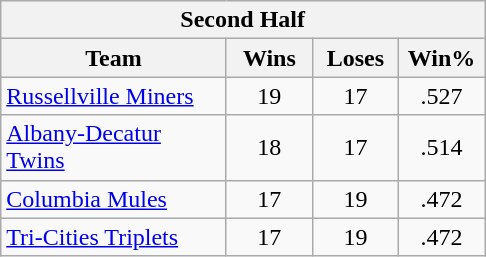<table class="wikitable" style="text-align:center;">
<tr>
<th colspan=4>Second Half</th>
</tr>
<tr>
<th width=143>Team</th>
<th width=50>Wins</th>
<th width=50>Loses</th>
<th width=50>Win%</th>
</tr>
<tr>
<td style="text-align:left;"><a href='#'>Russellville Miners</a></td>
<td>19</td>
<td>17</td>
<td>.527</td>
</tr>
<tr>
<td style="text-align:left;"><a href='#'>Albany-Decatur Twins</a></td>
<td>18</td>
<td>17</td>
<td>.514</td>
</tr>
<tr>
<td style="text-align:left;"><a href='#'>Columbia Mules</a></td>
<td>17</td>
<td>19</td>
<td>.472</td>
</tr>
<tr>
<td style="text-align:left;"><a href='#'>Tri-Cities Triplets</a></td>
<td>17</td>
<td>19</td>
<td>.472</td>
</tr>
</table>
